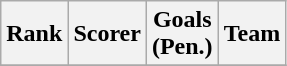<table class="wikitable">
<tr>
<th>Rank</th>
<th>Scorer</th>
<th>Goals<br>(Pen.)</th>
<th>Team</th>
</tr>
<tr>
</tr>
</table>
